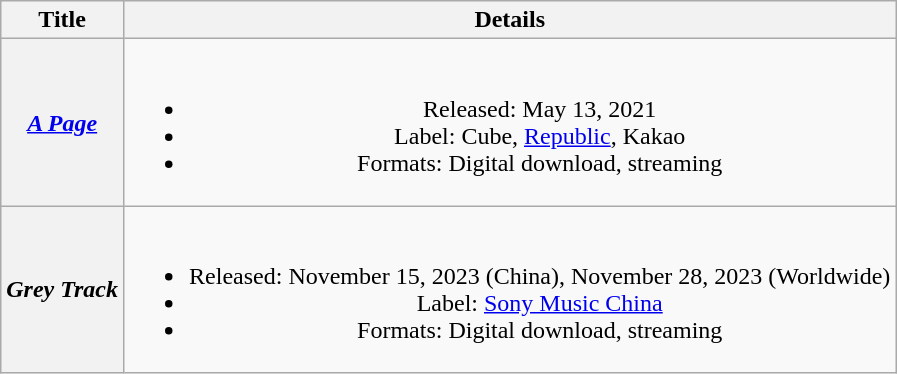<table class="wikitable plainrowheaders" style="text-align:center">
<tr>
<th scope="col">Title</th>
<th scope="col">Details</th>
</tr>
<tr>
<th scope="row"><em><a href='#'>A Page</a></em></th>
<td><br><ul><li>Released: May 13, 2021</li><li>Label: Cube, <a href='#'>Republic</a>, Kakao</li><li>Formats: Digital download, streaming</li></ul></td>
</tr>
<tr>
<th scope="row"><em>Grey Track</em></th>
<td><br><ul><li>Released: November 15, 2023 (China), November 28, 2023 (Worldwide)</li><li>Label: <a href='#'>Sony Music China</a></li><li>Formats: Digital download, streaming</li></ul></td>
</tr>
</table>
